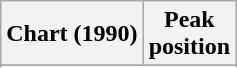<table class="wikitable sortable plainrowheaders" style="text-align:center">
<tr>
<th scope="col">Chart (1990)</th>
<th scope="col">Peak<br>position</th>
</tr>
<tr>
</tr>
<tr>
</tr>
<tr>
</tr>
<tr>
</tr>
<tr>
</tr>
<tr>
</tr>
<tr>
</tr>
<tr>
</tr>
<tr>
</tr>
</table>
